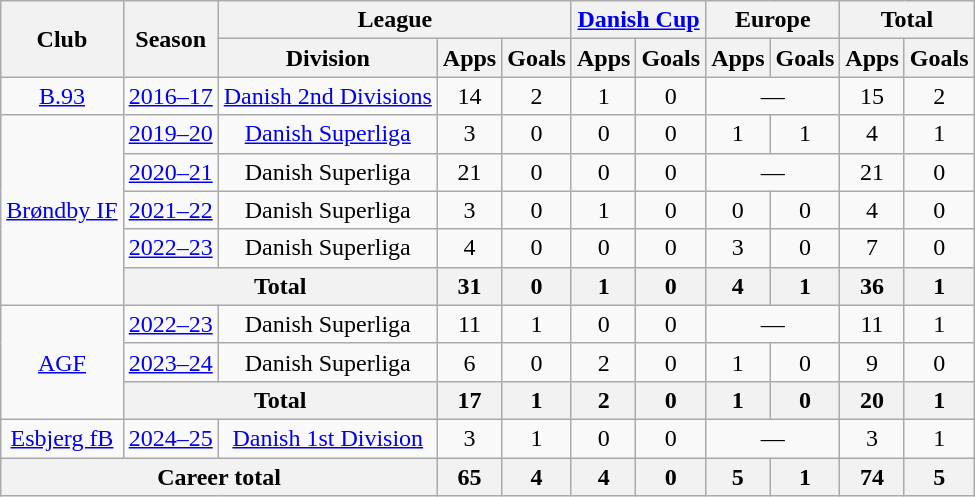<table class="wikitable" style="text-align:center">
<tr>
<th rowspan="2">Club</th>
<th rowspan="2">Season</th>
<th colspan="3">League</th>
<th colspan="2"><a href='#'>Danish Cup</a></th>
<th colspan="2">Europe</th>
<th colspan="3">Total</th>
</tr>
<tr>
<th>Division</th>
<th>Apps</th>
<th>Goals</th>
<th>Apps</th>
<th>Goals</th>
<th>Apps</th>
<th>Goals</th>
<th>Apps</th>
<th>Goals</th>
</tr>
<tr>
<td><a href='#'>B.93</a></td>
<td><a href='#'>2016–17</a></td>
<td><a href='#'>Danish 2nd Divisions</a></td>
<td>14</td>
<td>2</td>
<td>1</td>
<td>0</td>
<td colspan="2">—</td>
<td>15</td>
<td>2</td>
</tr>
<tr>
<td rowspan="5"><a href='#'>Brøndby IF</a></td>
<td><a href='#'>2019–20</a></td>
<td><a href='#'>Danish Superliga</a></td>
<td>3</td>
<td>0</td>
<td>0</td>
<td>0</td>
<td>1</td>
<td>1</td>
<td>4</td>
<td>1</td>
</tr>
<tr>
<td><a href='#'>2020–21</a></td>
<td>Danish Superliga</td>
<td>21</td>
<td>0</td>
<td>0</td>
<td>0</td>
<td colspan="2">—</td>
<td>21</td>
<td>0</td>
</tr>
<tr>
<td><a href='#'>2021–22</a></td>
<td>Danish Superliga</td>
<td>3</td>
<td>0</td>
<td>1</td>
<td>0</td>
<td>0</td>
<td>0</td>
<td>4</td>
<td>0</td>
</tr>
<tr>
<td><a href='#'>2022–23</a></td>
<td>Danish Superliga</td>
<td>4</td>
<td>0</td>
<td>0</td>
<td>0</td>
<td>3</td>
<td>0</td>
<td>7</td>
<td>0</td>
</tr>
<tr>
<th colspan="2">Total</th>
<th>31</th>
<th>0</th>
<th>1</th>
<th>0</th>
<th>4</th>
<th>1</th>
<th>36</th>
<th>1</th>
</tr>
<tr>
<td rowspan="3"><a href='#'>AGF</a></td>
<td><a href='#'>2022–23</a></td>
<td>Danish Superliga</td>
<td>11</td>
<td>1</td>
<td>0</td>
<td>0</td>
<td colspan="2">—</td>
<td>11</td>
<td>1</td>
</tr>
<tr>
<td><a href='#'>2023–24</a></td>
<td>Danish Superliga</td>
<td>6</td>
<td>0</td>
<td>2</td>
<td>0</td>
<td>1</td>
<td>0</td>
<td>9</td>
<td>0</td>
</tr>
<tr>
<th colspan="2">Total</th>
<th>17</th>
<th>1</th>
<th>2</th>
<th>0</th>
<th>1</th>
<th>0</th>
<th>20</th>
<th>1</th>
</tr>
<tr>
<td rowspan="1"><a href='#'>Esbjerg fB</a></td>
<td><a href='#'>2024–25</a></td>
<td><a href='#'>Danish 1st Division</a></td>
<td>3</td>
<td>1</td>
<td>0</td>
<td>0</td>
<td colspan="2">—</td>
<td>3</td>
<td>1</td>
</tr>
<tr>
<th colspan="3">Career total</th>
<th>65</th>
<th>4</th>
<th>4</th>
<th>0</th>
<th>5</th>
<th>1</th>
<th>74</th>
<th>5</th>
</tr>
</table>
